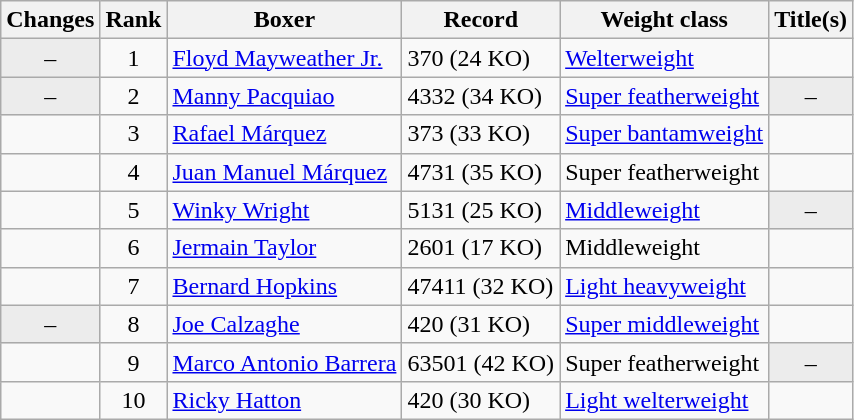<table class="wikitable ">
<tr>
<th>Changes</th>
<th>Rank</th>
<th>Boxer</th>
<th>Record</th>
<th>Weight class</th>
<th>Title(s)</th>
</tr>
<tr>
<td align=center bgcolor=#ECECEC>–</td>
<td align=center>1</td>
<td><a href='#'>Floyd Mayweather Jr.</a></td>
<td>370 (24 KO)</td>
<td><a href='#'>Welterweight</a></td>
<td></td>
</tr>
<tr>
<td align=center bgcolor=#ECECEC>–</td>
<td align=center>2</td>
<td><a href='#'>Manny Pacquiao</a></td>
<td>4332 (34 KO)</td>
<td><a href='#'>Super featherweight</a></td>
<td align=center bgcolor=#ECECEC data-sort-value="Z">–</td>
</tr>
<tr>
<td align=center></td>
<td align=center>3</td>
<td><a href='#'>Rafael Márquez</a></td>
<td>373 (33 KO)</td>
<td><a href='#'>Super bantamweight</a></td>
<td></td>
</tr>
<tr>
<td align=center></td>
<td align=center>4</td>
<td><a href='#'>Juan Manuel Márquez</a></td>
<td>4731 (35 KO)</td>
<td>Super featherweight</td>
<td></td>
</tr>
<tr>
<td align=center></td>
<td align=center>5</td>
<td><a href='#'>Winky Wright</a></td>
<td>5131 (25 KO)</td>
<td><a href='#'>Middleweight</a></td>
<td align=center bgcolor=#ECECEC data-sort-value="Z">–</td>
</tr>
<tr>
<td align=center></td>
<td align=center>6</td>
<td><a href='#'>Jermain Taylor</a></td>
<td>2601 (17 KO)</td>
<td>Middleweight</td>
<td></td>
</tr>
<tr>
<td align=center></td>
<td align=center>7</td>
<td><a href='#'>Bernard Hopkins</a></td>
<td>47411 (32 KO)</td>
<td><a href='#'>Light heavyweight</a></td>
<td></td>
</tr>
<tr>
<td align=center bgcolor=#ECECEC>–</td>
<td align=center>8</td>
<td><a href='#'>Joe Calzaghe</a></td>
<td>420 (31 KO)</td>
<td><a href='#'>Super middleweight</a></td>
<td></td>
</tr>
<tr>
<td align=center></td>
<td align=center>9</td>
<td><a href='#'>Marco Antonio Barrera</a></td>
<td>63501 (42 KO)</td>
<td>Super featherweight</td>
<td align=center bgcolor=#ECECEC data-sort-value="Z">–</td>
</tr>
<tr>
<td align=center></td>
<td align=center>10</td>
<td><a href='#'>Ricky Hatton</a></td>
<td>420 (30 KO)</td>
<td><a href='#'>Light welterweight</a></td>
<td></td>
</tr>
</table>
